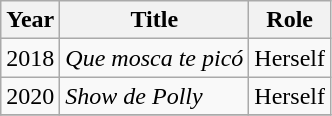<table class="wikitable sortable">
<tr>
<th>Year</th>
<th>Title</th>
<th>Role</th>
</tr>
<tr>
<td>2018</td>
<td><em>Que mosca te picó</em></td>
<td>Herself</td>
</tr>
<tr>
<td>2020</td>
<td><em>Show de Polly</em></td>
<td>Herself</td>
</tr>
<tr>
</tr>
</table>
